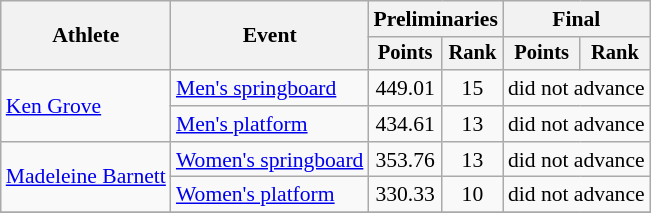<table class=wikitable style="font-size:90%;">
<tr>
<th rowspan="2">Athlete</th>
<th rowspan="2">Event</th>
<th colspan="2">Preliminaries</th>
<th colspan="2">Final</th>
</tr>
<tr style="font-size:95%">
<th>Points</th>
<th>Rank</th>
<th>Points</th>
<th>Rank</th>
</tr>
<tr align=center>
<td align=left rowspan=2><a href='#'>Ken Grove</a></td>
<td align=left><a href='#'>Men's springboard</a></td>
<td>449.01</td>
<td>15</td>
<td colspan=2>did not advance</td>
</tr>
<tr align=center>
<td align=left><a href='#'>Men's platform</a></td>
<td>434.61</td>
<td>13</td>
<td colspan=2>did not advance</td>
</tr>
<tr align=center>
<td align=left rowspan=2><a href='#'>Madeleine Barnett</a></td>
<td align=left><a href='#'>Women's springboard</a></td>
<td>353.76</td>
<td>13</td>
<td colspan=2>did not advance</td>
</tr>
<tr align=center>
<td align=left><a href='#'>Women's platform</a></td>
<td>330.33</td>
<td>10</td>
<td colspan=2>did not advance</td>
</tr>
<tr align=center>
</tr>
</table>
